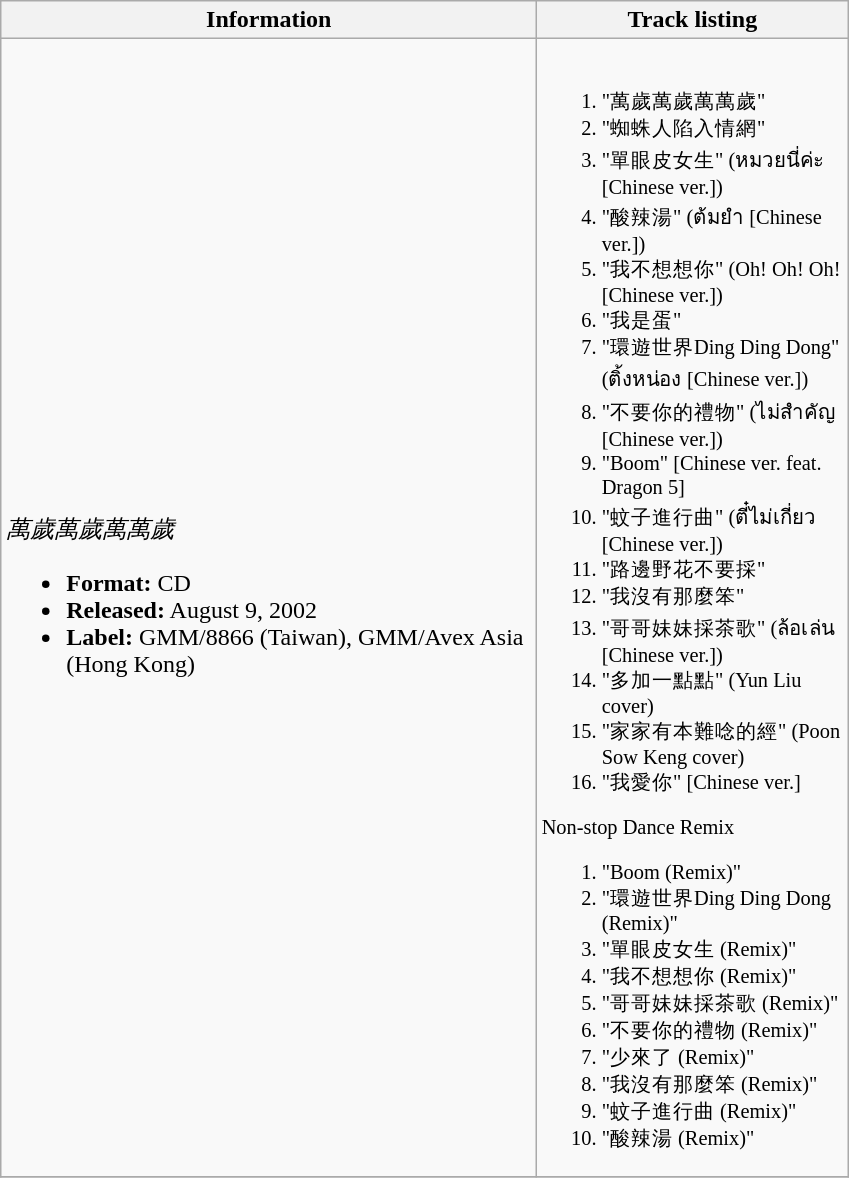<table class="wikitable">
<tr>
<th align="left" width="350px">Information</th>
<th align="left" width="200px">Track listing</th>
</tr>
<tr>
<td align="left"><em>萬歲萬歲萬萬歲</em><br><ul><li><strong>Format:</strong> CD</li><li><strong>Released:</strong> August 9, 2002</li><li><strong>Label:</strong> GMM/8866 (Taiwan), GMM/Avex Asia (Hong Kong)</li></ul></td>
<td align="left" style="font-size: 85%;"><br><ol><li>"萬歲萬歲萬萬歲"</li><li>"蜘蛛人陷入情網"</li><li>"單眼皮女生" (หมวยนี่ค่ะ [Chinese ver.])</li><li>"酸辣湯" (ต้มยำ [Chinese ver.])</li><li>"我不想想你" (Oh! Oh! Oh! [Chinese ver.])</li><li>"我是蛋"</li><li>"環遊世界Ding Ding Dong" (ติ้งหน่อง [Chinese ver.])</li><li>"不要你的禮物" (ไม่สำคัญ [Chinese ver.])</li><li>"Boom" [Chinese ver. feat. Dragon 5]</li><li>"蚊子進行曲" (ตี๋ไม่เกี่ยว [Chinese ver.])</li><li>"路邊野花不要採"</li><li>"我沒有那麼笨"</li><li>"哥哥妹妹採茶歌" (ล้อเล่น [Chinese ver.])</li><li>"多加一點點" (Yun Liu cover)</li><li>"家家有本難唸的經" (Poon Sow Keng cover)</li><li>"我愛你" [Chinese ver.]</li></ol>Non-stop Dance Remix<ol><li>"Boom (Remix)"</li><li>"環遊世界Ding Ding Dong (Remix)"</li><li>"單眼皮女生 (Remix)"</li><li>"我不想想你 (Remix)"</li><li>"哥哥妹妹採茶歌 (Remix)"</li><li>"不要你的禮物 (Remix)"</li><li>"少來了 (Remix)"</li><li>"我沒有那麼笨 (Remix)"</li><li>"蚊子進行曲 (Remix)"</li><li>"酸辣湯 (Remix)"</li></ol></td>
</tr>
<tr>
</tr>
</table>
